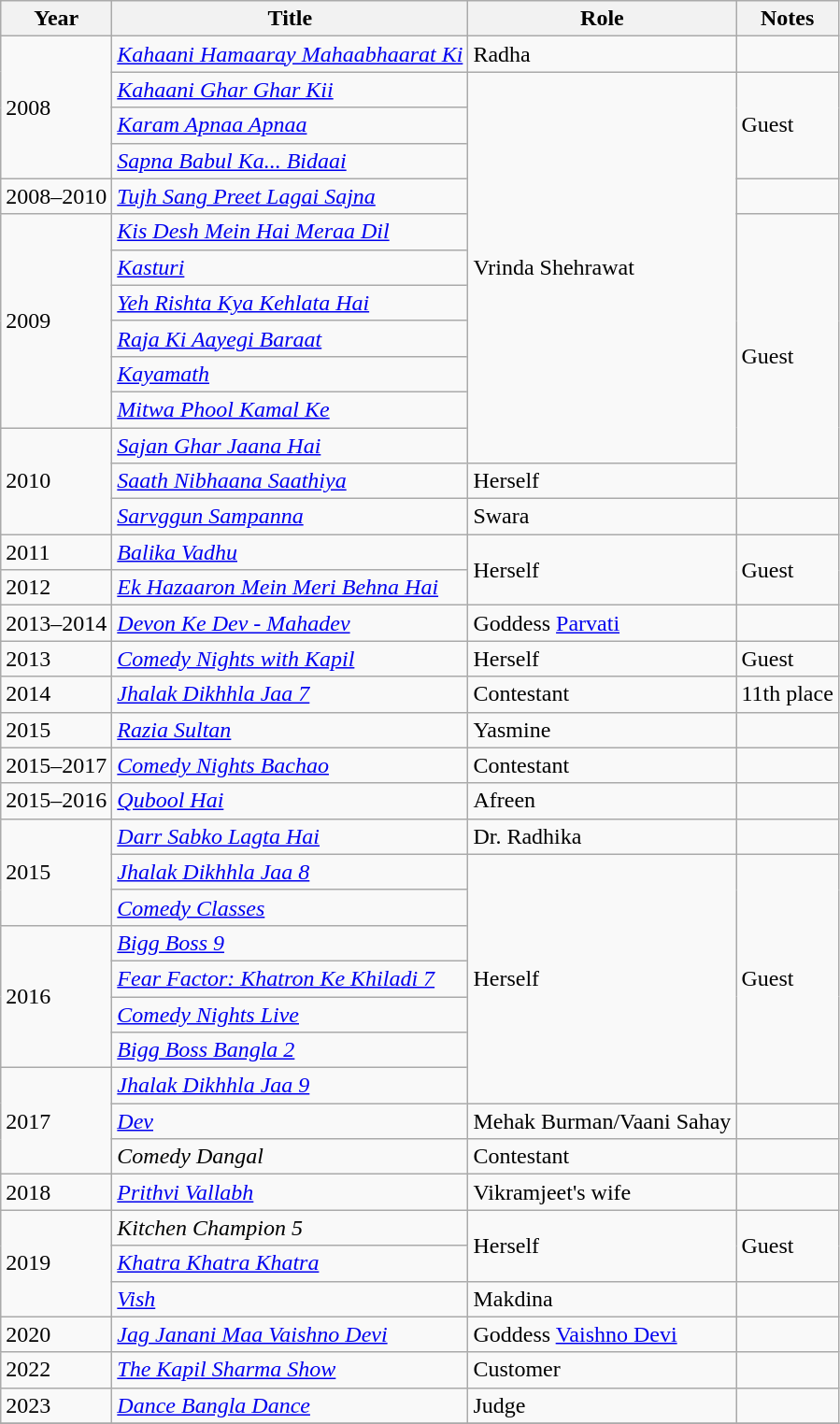<table class="wikitable sortable">
<tr>
<th scope="col">Year</th>
<th scope="col">Title</th>
<th scope="col">Role</th>
<th class="unsortable" scope="col">Notes</th>
</tr>
<tr>
<td rowspan="4">2008</td>
<td><em><a href='#'>Kahaani Hamaaray Mahaabhaarat Ki</a></em></td>
<td>Radha</td>
<td></td>
</tr>
<tr>
<td><em><a href='#'>Kahaani Ghar Ghar Kii</a></em></td>
<td rowspan="11">Vrinda Shehrawat</td>
<td rowspan="3">Guest</td>
</tr>
<tr>
<td><em><a href='#'>Karam Apnaa Apnaa</a></em></td>
</tr>
<tr>
<td><em><a href='#'>Sapna Babul Ka... Bidaai</a></em></td>
</tr>
<tr>
<td>2008–2010</td>
<td><em><a href='#'>Tujh Sang Preet Lagai Sajna</a></em></td>
<td></td>
</tr>
<tr>
<td rowspan="6">2009</td>
<td><em><a href='#'>Kis Desh Mein Hai Meraa Dil</a></em></td>
<td rowspan="8">Guest</td>
</tr>
<tr>
<td><em><a href='#'>Kasturi</a></em></td>
</tr>
<tr>
<td><em><a href='#'>Yeh Rishta Kya Kehlata Hai</a></em></td>
</tr>
<tr>
<td><em><a href='#'>Raja Ki Aayegi Baraat</a></em></td>
</tr>
<tr>
<td><em><a href='#'>Kayamath</a></em></td>
</tr>
<tr>
<td><em><a href='#'>Mitwa Phool Kamal Ke</a></em></td>
</tr>
<tr>
<td rowspan="3">2010</td>
<td><em><a href='#'>Sajan Ghar Jaana Hai</a></em></td>
</tr>
<tr>
<td><em><a href='#'>Saath Nibhaana Saathiya</a></em></td>
<td>Herself</td>
</tr>
<tr>
<td><em><a href='#'>Sarvggun Sampanna</a></em></td>
<td>Swara</td>
<td></td>
</tr>
<tr>
<td>2011</td>
<td><em><a href='#'>Balika Vadhu</a></em></td>
<td rowspan="2">Herself</td>
<td rowspan="2">Guest</td>
</tr>
<tr>
<td>2012</td>
<td><em><a href='#'>Ek Hazaaron Mein Meri Behna Hai</a></em></td>
</tr>
<tr>
<td>2013–2014</td>
<td><em><a href='#'>Devon Ke Dev - Mahadev</a></em></td>
<td>Goddess <a href='#'>Parvati</a></td>
<td></td>
</tr>
<tr>
<td>2013</td>
<td><em><a href='#'>Comedy Nights with Kapil</a></em></td>
<td>Herself</td>
<td>Guest</td>
</tr>
<tr>
<td>2014</td>
<td><em><a href='#'>Jhalak Dikhhla Jaa 7</a></em></td>
<td>Contestant</td>
<td>11th place</td>
</tr>
<tr>
<td>2015</td>
<td><em><a href='#'>Razia Sultan</a></em></td>
<td>Yasmine</td>
<td></td>
</tr>
<tr>
<td>2015–2017</td>
<td><em><a href='#'>Comedy Nights Bachao</a></em></td>
<td>Contestant</td>
<td></td>
</tr>
<tr>
<td>2015–2016</td>
<td><em><a href='#'>Qubool Hai</a></em></td>
<td>Afreen</td>
<td></td>
</tr>
<tr>
<td rowspan="3">2015</td>
<td><em><a href='#'>Darr Sabko Lagta Hai</a></em></td>
<td>Dr. Radhika</td>
<td></td>
</tr>
<tr>
<td><em><a href='#'>Jhalak Dikhhla Jaa 8</a></em></td>
<td rowspan="7">Herself</td>
<td rowspan="7">Guest</td>
</tr>
<tr>
<td><em><a href='#'>Comedy Classes</a></em></td>
</tr>
<tr>
<td rowspan="4">2016</td>
<td><em><a href='#'>Bigg Boss 9</a></em></td>
</tr>
<tr>
<td><em><a href='#'>Fear Factor: Khatron Ke Khiladi 7</a></em></td>
</tr>
<tr>
<td><em><a href='#'>Comedy Nights Live</a></em></td>
</tr>
<tr>
<td><em><a href='#'>Bigg Boss Bangla 2</a></em></td>
</tr>
<tr>
<td rowspan="3">2017</td>
<td><em><a href='#'>Jhalak Dikhhla Jaa 9</a></em></td>
</tr>
<tr>
<td><em><a href='#'>Dev</a></em></td>
<td>Mehak Burman/Vaani Sahay</td>
<td></td>
</tr>
<tr>
<td><em>Comedy Dangal</em></td>
<td>Contestant</td>
<td></td>
</tr>
<tr>
<td>2018</td>
<td><em><a href='#'>Prithvi Vallabh</a></em></td>
<td>Vikramjeet's wife</td>
<td></td>
</tr>
<tr>
<td rowspan="3">2019</td>
<td><em>Kitchen Champion 5</em></td>
<td rowspan="2">Herself</td>
<td rowspan="2">Guest</td>
</tr>
<tr>
<td><em><a href='#'>Khatra Khatra Khatra</a></em></td>
</tr>
<tr>
<td><em><a href='#'>Vish</a></em></td>
<td>Makdina</td>
<td></td>
</tr>
<tr>
<td>2020</td>
<td><em><a href='#'>Jag Janani Maa Vaishno Devi</a></em></td>
<td>Goddess <a href='#'>Vaishno Devi</a></td>
<td></td>
</tr>
<tr>
<td>2022</td>
<td><em><a href='#'>The Kapil Sharma Show</a></em></td>
<td>Customer</td>
<td></td>
</tr>
<tr>
<td>2023</td>
<td><em><a href='#'>Dance Bangla Dance</a></em></td>
<td>Judge</td>
<td></td>
</tr>
<tr>
</tr>
</table>
